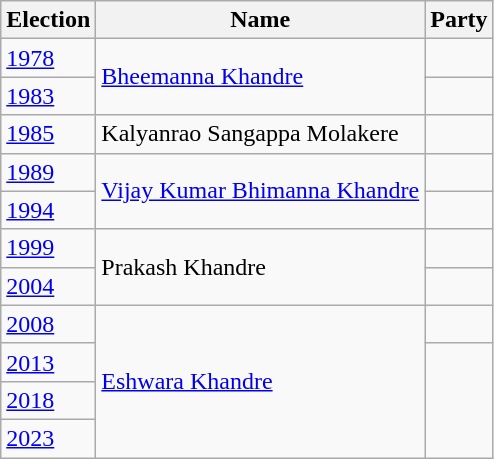<table class="wikitable sortable">
<tr>
<th>Election</th>
<th>Name</th>
<th colspan=2>Party</th>
</tr>
<tr>
<td><a href='#'>1978</a></td>
<td rowspan=2><a href='#'>Bheemanna Khandre</a></td>
<td></td>
</tr>
<tr>
<td><a href='#'>1983</a></td>
</tr>
<tr>
<td><a href='#'>1985</a></td>
<td>Kalyanrao Sangappa Molakere</td>
<td></td>
</tr>
<tr>
<td><a href='#'>1989</a></td>
<td rowspan=2><a href='#'>Vijay Kumar Bhimanna Khandre</a></td>
<td></td>
</tr>
<tr>
<td><a href='#'>1994</a></td>
<td></td>
</tr>
<tr>
<td><a href='#'>1999</a></td>
<td rowspan=2>Prakash Khandre</td>
<td></td>
</tr>
<tr>
<td><a href='#'>2004</a></td>
</tr>
<tr>
<td><a href='#'>2008</a></td>
<td rowspan="4"><a href='#'>Eshwara Khandre</a></td>
<td></td>
</tr>
<tr>
<td><a href='#'>2013</a></td>
</tr>
<tr>
<td><a href='#'>2018</a></td>
</tr>
<tr>
<td><a href='#'>2023</a></td>
</tr>
</table>
